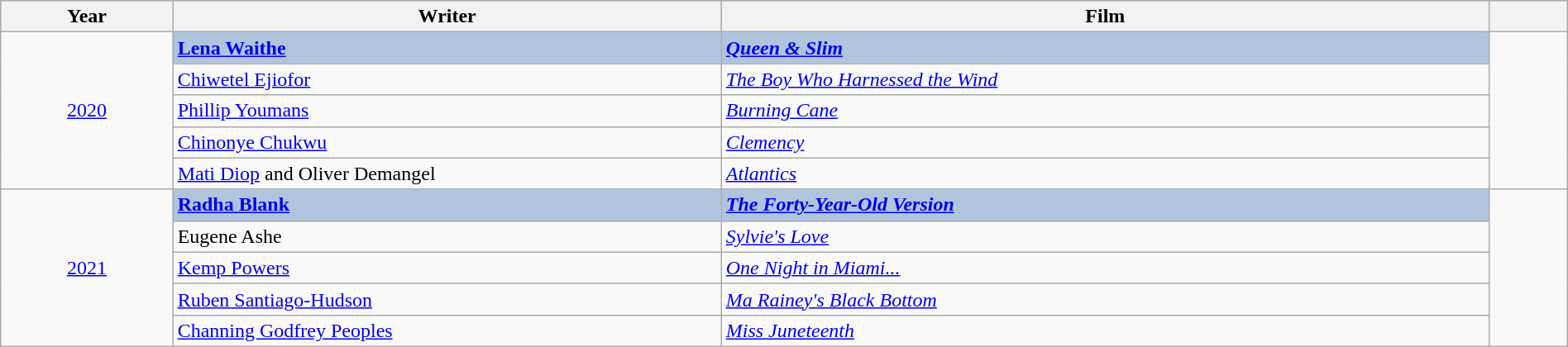<table class="wikitable" style="width:100%;">
<tr style="background:#bebebe;">
<th style="width:11%;">Year</th>
<th style="width:35%;">Writer</th>
<th style="width:49%;">Film</th>
<th style="width:5%;"></th>
</tr>
<tr>
<td rowspan="5" align="center"><a href='#'>2020</a></td>
<td style="background:#B0C4DE"><strong><a href='#'>Lena Waithe</a></strong></td>
<td style="background:#B0C4DE"><strong><em><a href='#'>Queen & Slim</a></em></strong></td>
<td rowspan="5" align="center"></td>
</tr>
<tr>
<td><a href='#'>Chiwetel Ejiofor</a></td>
<td><em><a href='#'>The Boy Who Harnessed the Wind</a></em></td>
</tr>
<tr>
<td><a href='#'>Phillip Youmans</a></td>
<td><em><a href='#'>Burning Cane</a></em></td>
</tr>
<tr>
<td><a href='#'>Chinonye Chukwu</a></td>
<td><em><a href='#'>Clemency</a></em></td>
</tr>
<tr>
<td><a href='#'>Mati Diop</a> and Oliver Demangel</td>
<td><em><a href='#'>Atlantics</a></em></td>
</tr>
<tr>
<td rowspan="6" align="center"><a href='#'>2021</a></td>
<td style="background:#B0C4DE"><strong><a href='#'>Radha Blank</a></strong></td>
<td style="background:#B0C4DE"><strong><em><a href='#'>The Forty-Year-Old Version</a></em></strong></td>
<td rowspan="6" align="center"></td>
</tr>
<tr>
<td>Eugene Ashe</td>
<td><em><a href='#'>Sylvie's Love</a></em></td>
</tr>
<tr>
<td><a href='#'>Kemp Powers</a></td>
<td><em><a href='#'>One Night in Miami...</a></em></td>
</tr>
<tr>
<td><a href='#'>Ruben Santiago-Hudson</a></td>
<td><em><a href='#'>Ma Rainey's Black Bottom</a></em></td>
</tr>
<tr>
<td><a href='#'>Channing Godfrey Peoples</a></td>
<td><em><a href='#'>Miss Juneteenth</a></em></td>
</tr>
</table>
